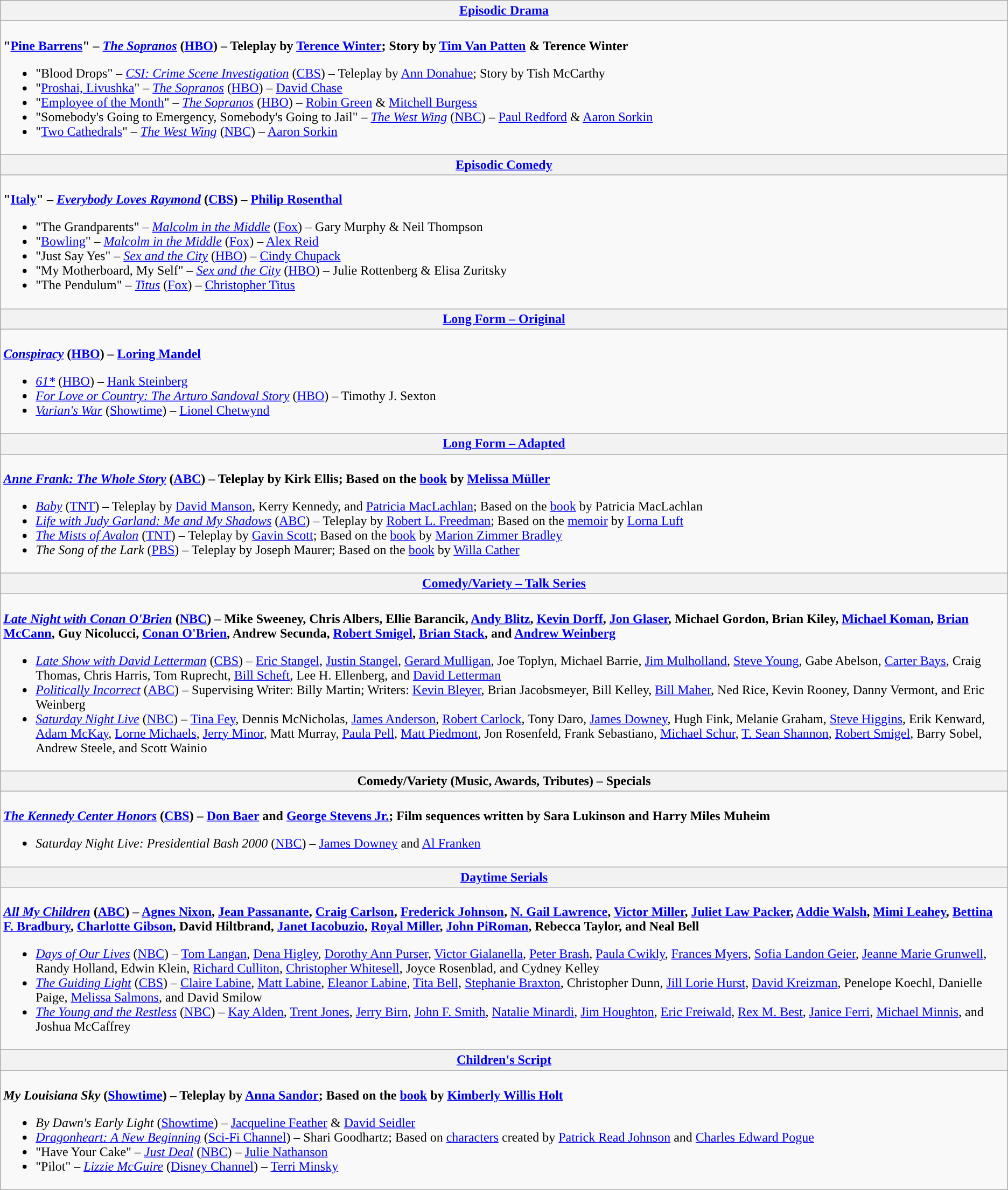<table class=wikitable style="width=100%">
<tr>
<th colspan="2" style="background:"><a href='#'>Episodic Drama</a></th>
</tr>
<tr>
<td colspan="2" style="vertical-align:top;"><br><strong> "<a href='#'>Pine Barrens</a>" – <em><a href='#'>The Sopranos</a></em> (<a href='#'>HBO</a>) – Teleplay by <a href='#'>Terence Winter</a>; Story by <a href='#'>Tim Van Patten</a> & Terence Winter</strong><ul><li>"Blood Drops" – <em><a href='#'>CSI: Crime Scene Investigation</a></em> (<a href='#'>CBS</a>) – Teleplay by <a href='#'>Ann Donahue</a>; Story by Tish McCarthy</li><li>"<a href='#'>Proshai, Livushka</a>" – <em><a href='#'>The Sopranos</a></em> (<a href='#'>HBO</a>) – <a href='#'>David Chase</a></li><li>"<a href='#'>Employee of the Month</a>" – <em><a href='#'>The Sopranos</a></em> (<a href='#'>HBO</a>) – <a href='#'>Robin Green</a> & <a href='#'>Mitchell Burgess</a></li><li>"Somebody's Going to Emergency, Somebody's Going to Jail" – <em><a href='#'>The West Wing</a></em> (<a href='#'>NBC</a>) – <a href='#'>Paul Redford</a> & <a href='#'>Aaron Sorkin</a></li><li>"<a href='#'>Two Cathedrals</a>" – <em><a href='#'>The West Wing</a></em> (<a href='#'>NBC</a>) – <a href='#'>Aaron Sorkin</a></li></ul></td>
</tr>
<tr>
<th colspan="2" style="background:"><a href='#'>Episodic Comedy</a></th>
</tr>
<tr>
<td colspan="2" style="vertical-align:top;"><br><strong> "<a href='#'>Italy</a>" – <em><a href='#'>Everybody Loves Raymond</a></em> (<a href='#'>CBS</a>) – <a href='#'>Philip Rosenthal</a></strong><ul><li>"The Grandparents" – <em><a href='#'>Malcolm in the Middle</a></em> (<a href='#'>Fox</a>) – Gary Murphy & Neil Thompson</li><li>"<a href='#'>Bowling</a>" – <em><a href='#'>Malcolm in the Middle</a></em> (<a href='#'>Fox</a>) – <a href='#'>Alex Reid</a></li><li>"Just Say Yes" – <em><a href='#'>Sex and the City</a></em> (<a href='#'>HBO</a>) – <a href='#'>Cindy Chupack</a></li><li>"My Motherboard, My Self" – <em><a href='#'>Sex and the City</a></em> (<a href='#'>HBO</a>) – Julie Rottenberg & Elisa Zuritsky</li><li>"The Pendulum" – <em><a href='#'>Titus</a></em> (<a href='#'>Fox</a>) – <a href='#'>Christopher Titus</a></li></ul></td>
</tr>
<tr>
<th colspan="2" style="background:"><a href='#'>Long Form – Original</a></th>
</tr>
<tr>
<td colspan="2" style="vertical-align:top;"><br><strong> <em><a href='#'>Conspiracy</a></em> (<a href='#'>HBO</a>) – <a href='#'>Loring Mandel</a></strong><ul><li><em><a href='#'>61*</a></em> (<a href='#'>HBO</a>) – <a href='#'>Hank Steinberg</a></li><li><em><a href='#'>For Love or Country: The Arturo Sandoval Story</a></em> (<a href='#'>HBO</a>) – Timothy J. Sexton</li><li><em><a href='#'>Varian's War</a></em> (<a href='#'>Showtime</a>) – <a href='#'>Lionel Chetwynd</a></li></ul></td>
</tr>
<tr>
<th colspan="2" style="background:"><a href='#'>Long Form – Adapted</a></th>
</tr>
<tr>
<td colspan="2" style="vertical-align:top;"><br><strong> <em><a href='#'>Anne Frank: The Whole Story</a></em> (<a href='#'>ABC</a>) – Teleplay by Kirk Ellis; Based on the <a href='#'>book</a> by <a href='#'>Melissa Müller</a></strong><ul><li><em><a href='#'>Baby</a></em> (<a href='#'>TNT</a>) – Teleplay by <a href='#'>David Manson</a>, Kerry Kennedy, and <a href='#'>Patricia MacLachlan</a>; Based on the <a href='#'>book</a> by Patricia MacLachlan</li><li><em><a href='#'>Life with Judy Garland: Me and My Shadows</a></em> (<a href='#'>ABC</a>) – Teleplay by <a href='#'>Robert L. Freedman</a>; Based on the <a href='#'>memoir</a> by <a href='#'>Lorna Luft</a></li><li><em><a href='#'>The Mists of Avalon</a></em> (<a href='#'>TNT</a>) – Teleplay by <a href='#'>Gavin Scott</a>; Based on the <a href='#'>book</a> by <a href='#'>Marion Zimmer Bradley</a></li><li><em>The Song of the Lark</em> (<a href='#'>PBS</a>) – Teleplay by Joseph Maurer; Based on the <a href='#'>book</a> by <a href='#'>Willa Cather</a></li></ul></td>
</tr>
<tr>
<th colspan="2" style="background:"><a href='#'>Comedy/Variety – Talk Series</a></th>
</tr>
<tr>
<td colspan="2" style="vertical-align:top;"><br><strong> <em><a href='#'>Late Night with Conan O'Brien</a></em> (<a href='#'>NBC</a>) – Mike Sweeney, Chris Albers, Ellie Barancik, <a href='#'>Andy Blitz</a>, <a href='#'>Kevin Dorff</a>, <a href='#'>Jon Glaser</a>, Michael Gordon, Brian Kiley, <a href='#'>Michael Koman</a>, <a href='#'>Brian McCann</a>, Guy Nicolucci, <a href='#'>Conan O'Brien</a>, Andrew Secunda, <a href='#'>Robert Smigel</a>, <a href='#'>Brian Stack</a>, and <a href='#'>Andrew Weinberg</a></strong><ul><li><em><a href='#'>Late Show with David Letterman</a></em> (<a href='#'>CBS</a>) – <a href='#'>Eric Stangel</a>, <a href='#'>Justin Stangel</a>, <a href='#'>Gerard Mulligan</a>, Joe Toplyn, Michael Barrie, <a href='#'>Jim Mulholland</a>, <a href='#'>Steve Young</a>, Gabe Abelson, <a href='#'>Carter Bays</a>, Craig Thomas, Chris Harris, Tom Ruprecht, <a href='#'>Bill Scheft</a>, Lee H. Ellenberg, and <a href='#'>David Letterman</a></li><li><em><a href='#'>Politically Incorrect</a></em> (<a href='#'>ABC</a>) – Supervising Writer: Billy Martin; Writers: <a href='#'>Kevin Bleyer</a>, Brian Jacobsmeyer, Bill Kelley, <a href='#'>Bill Maher</a>, Ned Rice, Kevin Rooney, Danny Vermont, and Eric Weinberg</li><li><em><a href='#'>Saturday Night Live</a></em> (<a href='#'>NBC</a>) – <a href='#'>Tina Fey</a>, Dennis McNicholas, <a href='#'>James Anderson</a>, <a href='#'>Robert Carlock</a>, Tony Daro, <a href='#'>James Downey</a>, Hugh Fink, Melanie Graham, <a href='#'>Steve Higgins</a>, Erik Kenward, <a href='#'>Adam McKay</a>, <a href='#'>Lorne Michaels</a>, <a href='#'>Jerry Minor</a>, Matt Murray, <a href='#'>Paula Pell</a>, <a href='#'>Matt Piedmont</a>, Jon Rosenfeld, Frank Sebastiano, <a href='#'>Michael Schur</a>, <a href='#'>T. Sean Shannon</a>, <a href='#'>Robert Smigel</a>, Barry Sobel, Andrew Steele, and Scott Wainio</li></ul></td>
</tr>
<tr>
<th colspan="2" style="background:">Comedy/Variety (Music, Awards, Tributes) – Specials</th>
</tr>
<tr>
<td colspan="2" style="vertical-align:top;"><br><strong> <em><a href='#'>The Kennedy Center Honors</a></em> (<a href='#'>CBS</a>) – <a href='#'>Don Baer</a> and <a href='#'>George Stevens Jr.</a>; Film sequences written by Sara Lukinson and Harry Miles Muheim</strong><ul><li><em>Saturday Night Live: Presidential Bash 2000</em> (<a href='#'>NBC</a>) – <a href='#'>James Downey</a> and <a href='#'>Al Franken</a></li></ul></td>
</tr>
<tr>
<th colspan="2" style="background:"><a href='#'>Daytime Serials</a></th>
</tr>
<tr>
<td colspan="2" style="vertical-align:top;"><br><strong> <em><a href='#'>All My Children</a></em> (<a href='#'>ABC</a>) – <a href='#'>Agnes Nixon</a>, <a href='#'>Jean Passanante</a>, <a href='#'>Craig Carlson</a>, <a href='#'>Frederick Johnson</a>, <a href='#'>N. Gail Lawrence</a>, <a href='#'>Victor Miller</a>, <a href='#'>Juliet Law Packer</a>, <a href='#'>Addie Walsh</a>, <a href='#'>Mimi Leahey</a>, <a href='#'>Bettina F. Bradbury</a>, <a href='#'>Charlotte Gibson</a>, David Hiltbrand, <a href='#'>Janet Iacobuzio</a>, <a href='#'>Royal Miller</a>, <a href='#'>John PiRoman</a>, Rebecca Taylor, and Neal Bell</strong><ul><li><em><a href='#'>Days of Our Lives</a></em> (<a href='#'>NBC</a>) – <a href='#'>Tom Langan</a>, <a href='#'>Dena Higley</a>, <a href='#'>Dorothy Ann Purser</a>, <a href='#'>Victor Gialanella</a>, <a href='#'>Peter Brash</a>, <a href='#'>Paula Cwikly</a>, <a href='#'>Frances Myers</a>, <a href='#'>Sofia Landon Geier</a>, <a href='#'>Jeanne Marie Grunwell</a>, Randy Holland, Edwin Klein, <a href='#'>Richard Culliton</a>, <a href='#'>Christopher Whitesell</a>, Joyce Rosenblad, and Cydney Kelley</li><li><em><a href='#'>The Guiding Light</a></em> (<a href='#'>CBS</a>) – <a href='#'>Claire Labine</a>, <a href='#'>Matt Labine</a>, <a href='#'>Eleanor Labine</a>, <a href='#'>Tita Bell</a>, <a href='#'>Stephanie Braxton</a>, Christopher Dunn, <a href='#'>Jill Lorie Hurst</a>, <a href='#'>David Kreizman</a>, Penelope Koechl, Danielle Paige, <a href='#'>Melissa Salmons</a>, and David Smilow</li><li><em><a href='#'>The Young and the Restless</a></em> (<a href='#'>NBC</a>) – <a href='#'>Kay Alden</a>, <a href='#'>Trent Jones</a>, <a href='#'>Jerry Birn</a>, <a href='#'>John F. Smith</a>, <a href='#'>Natalie Minardi</a>, <a href='#'>Jim Houghton</a>, <a href='#'>Eric Freiwald</a>, <a href='#'>Rex M. Best</a>, <a href='#'>Janice Ferri</a>, <a href='#'>Michael Minnis</a>, and Joshua McCaffrey</li></ul></td>
</tr>
<tr>
<th colspan="2" style="background:"><a href='#'>Children's Script</a></th>
</tr>
<tr>
<td colspan="2" style="vertical-align:top;"><br><strong> <em>My Louisiana Sky</em> (<a href='#'>Showtime</a>) – Teleplay by <a href='#'>Anna Sandor</a>; Based on the <a href='#'>book</a> by <a href='#'>Kimberly Willis Holt</a></strong><ul><li><em>By Dawn's Early Light</em> (<a href='#'>Showtime</a>) – <a href='#'>Jacqueline Feather</a> & <a href='#'>David Seidler</a></li><li><em><a href='#'>Dragonheart: A New Beginning</a></em> (<a href='#'>Sci-Fi Channel</a>) – Shari Goodhartz; Based on <a href='#'>characters</a> created by <a href='#'>Patrick Read Johnson</a> and <a href='#'>Charles Edward Pogue</a></li><li>"Have Your Cake" – <em><a href='#'>Just Deal</a></em> (<a href='#'>NBC</a>) – <a href='#'>Julie Nathanson</a></li><li>"Pilot" – <em><a href='#'>Lizzie McGuire</a></em> (<a href='#'>Disney Channel</a>) – <a href='#'>Terri Minsky</a></li></ul></td>
</tr>
</table>
